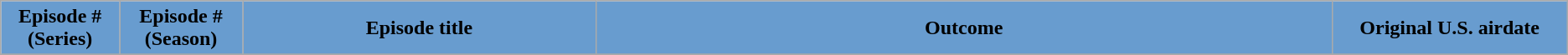<table class="wikitable plainrowheaders">
<tr>
<th style="background:#689CCF; width:3%;">Episode # (Series)</th>
<th style="background:#689CCF; width:3%;">Episode # (Season)</th>
<th style="background:#689CCF; width:12%;">Episode title</th>
<th style="background:#689CCF; width:25%;">Outcome</th>
<th style="background:#689CCF; width:8%;">Original U.S. airdate</th>
</tr>
<tr style="background:#fff;"|>
</tr>
</table>
